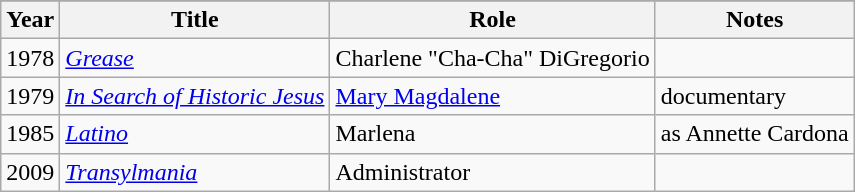<table class='wikitable'>
<tr>
</tr>
<tr>
<th>Year</th>
<th>Title</th>
<th>Role</th>
<th>Notes</th>
</tr>
<tr>
<td>1978</td>
<td><em><a href='#'>Grease</a></em></td>
<td>Charlene "Cha-Cha" DiGregorio</td>
<td></td>
</tr>
<tr>
<td>1979</td>
<td><em><a href='#'>In Search of Historic Jesus</a></em></td>
<td><a href='#'>Mary Magdalene</a></td>
<td>documentary</td>
</tr>
<tr>
<td>1985</td>
<td><em><a href='#'>Latino</a></em></td>
<td>Marlena</td>
<td>as Annette Cardona</td>
</tr>
<tr>
<td>2009</td>
<td><em><a href='#'>Transylmania</a></em></td>
<td>Administrator</td>
<td></td>
</tr>
</table>
